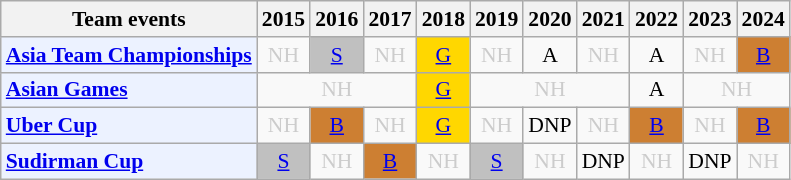<table class="wikitable" style="font-size: 90%; text-align:center">
<tr>
<th>Team events</th>
<th>2015</th>
<th>2016</th>
<th>2017</th>
<th>2018</th>
<th>2019</th>
<th>2020</th>
<th>2021</th>
<th>2022</th>
<th>2023</th>
<th>2024</th>
</tr>
<tr>
<td bgcolor="#ECF2FF"; align="left"><strong><a href='#'>Asia Team Championships</a></strong></td>
<td style=color:#ccc>NH</td>
<td bgcolor=silver><a href='#'>S</a></td>
<td style=color:#ccc>NH</td>
<td bgcolor=gold><a href='#'>G</a></td>
<td style=color:#ccc>NH</td>
<td>A</td>
<td style=color:#ccc>NH</td>
<td>A</td>
<td style=color:#ccc>NH</td>
<td bgcolor=CD7F32><a href='#'>B</a></td>
</tr>
<tr>
<td bgcolor="#ECF2FF"; align="left"><strong><a href='#'>Asian Games</a></strong></td>
<td colspan="3" style=color:#ccc>NH</td>
<td bgcolor=gold><a href='#'>G</a></td>
<td colspan="3" style=color:#ccc>NH</td>
<td>A</td>
<td colspan="3" style=color:#ccc>NH</td>
</tr>
<tr>
<td bgcolor="#ECF2FF"; align="left"><strong><a href='#'>Uber Cup</a></strong></td>
<td style=color:#ccc>NH</td>
<td bgcolor=CD7F32><a href='#'>B</a></td>
<td style=color:#ccc>NH</td>
<td bgcolor=gold><a href='#'>G</a></td>
<td style=color:#ccc>NH</td>
<td>DNP</td>
<td style=color:#ccc>NH</td>
<td bgcolor=CD7F32><a href='#'>B</a></td>
<td style=color:#ccc>NH</td>
<td bgcolor=CD7F32><a href='#'>B</a></td>
</tr>
<tr>
<td bgcolor="#ECF2FF"; align="left"><strong><a href='#'>Sudirman Cup</a></strong></td>
<td bgcolor=silver><a href='#'>S</a></td>
<td style=color:#ccc>NH</td>
<td bgcolor=CD7F32><a href='#'>B</a></td>
<td style=color:#ccc>NH</td>
<td bgcolor=silver><a href='#'>S</a></td>
<td style=color:#ccc>NH</td>
<td>DNP</td>
<td style=color:#ccc>NH</td>
<td>DNP</td>
<td style=color:#ccc>NH</td>
</tr>
</table>
